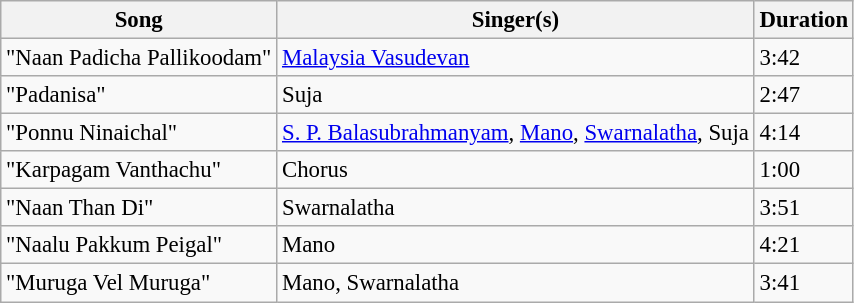<table class="wikitable" style="font-size:95%;">
<tr>
<th>Song</th>
<th>Singer(s)</th>
<th>Duration</th>
</tr>
<tr>
<td>"Naan Padicha Pallikoodam"</td>
<td><a href='#'>Malaysia Vasudevan</a></td>
<td>3:42</td>
</tr>
<tr>
<td>"Padanisa"</td>
<td>Suja</td>
<td>2:47</td>
</tr>
<tr>
<td>"Ponnu Ninaichal"</td>
<td><a href='#'>S. P. Balasubrahmanyam</a>, <a href='#'>Mano</a>, <a href='#'>Swarnalatha</a>, Suja</td>
<td>4:14</td>
</tr>
<tr>
<td>"Karpagam Vanthachu"</td>
<td>Chorus</td>
<td>1:00</td>
</tr>
<tr>
<td>"Naan Than Di"</td>
<td>Swarnalatha</td>
<td>3:51</td>
</tr>
<tr>
<td>"Naalu Pakkum Peigal"</td>
<td>Mano</td>
<td>4:21</td>
</tr>
<tr>
<td>"Muruga Vel Muruga"</td>
<td>Mano, Swarnalatha</td>
<td>3:41</td>
</tr>
</table>
